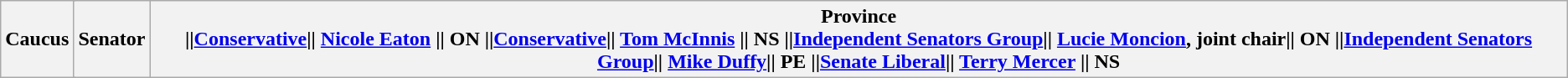<table class="wikitable">
<tr>
<th colspan="2">Caucus</th>
<th>Senator</th>
<th>Province<br>||<a href='#'>Conservative</a>|| <a href='#'>Nicole Eaton</a> || ON
||<a href='#'>Conservative</a>||  <a href='#'>Tom McInnis</a> || NS
||<a href='#'>Independent Senators Group</a>|| <a href='#'>Lucie Moncion</a>, joint chair|| ON
||<a href='#'>Independent Senators Group</a>|| <a href='#'>Mike Duffy</a>|| PE
||<a href='#'>Senate Liberal</a>|| <a href='#'>Terry Mercer</a> || NS</th>
</tr>
</table>
